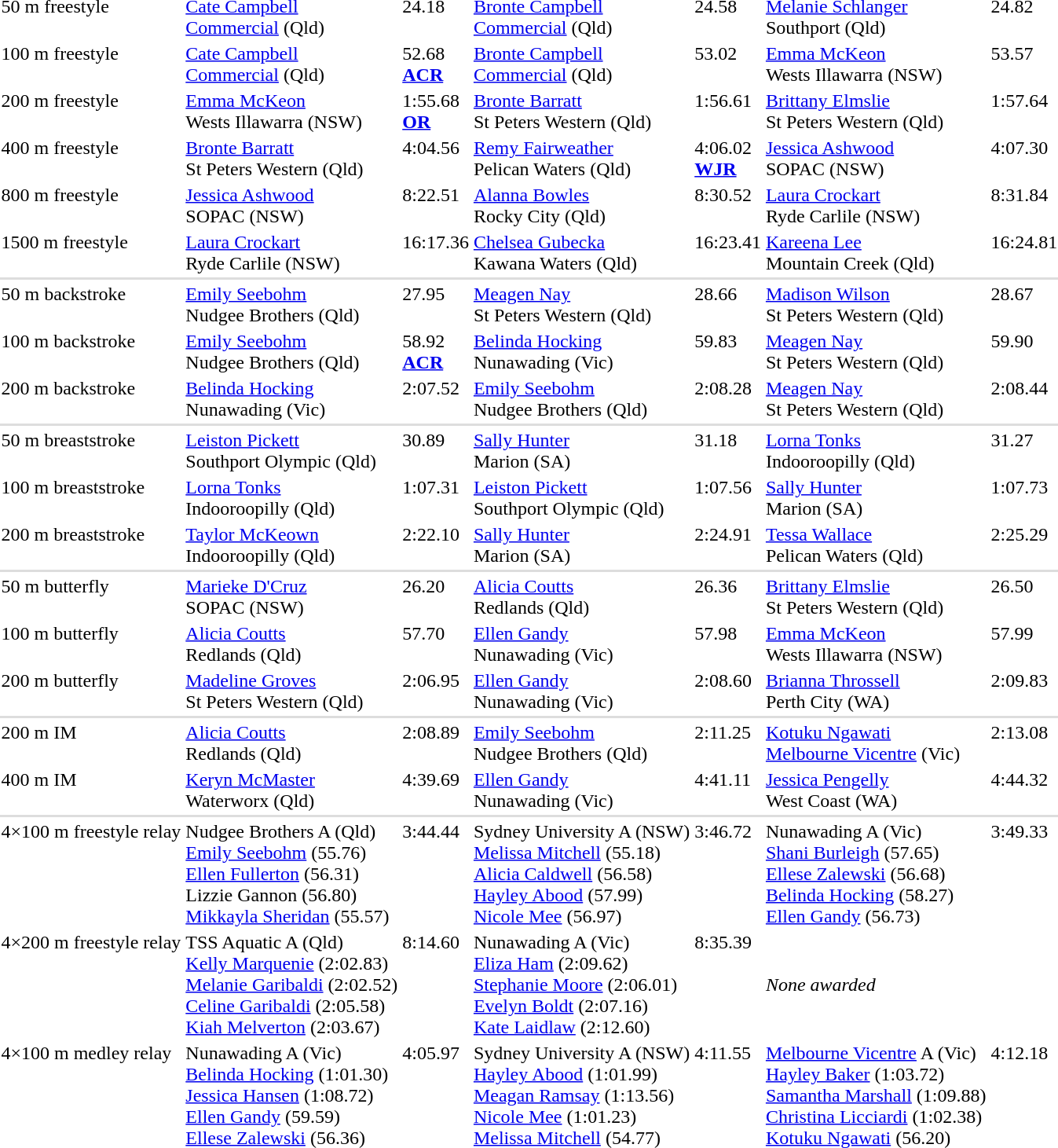<table>
<tr valign="top">
<td>50 m freestyle<br></td>
<td><a href='#'>Cate Campbell</a><br><a href='#'>Commercial</a> (Qld)</td>
<td>24.18<br></td>
<td><a href='#'>Bronte Campbell</a><br><a href='#'>Commercial</a> (Qld)</td>
<td>24.58<br></td>
<td><a href='#'>Melanie Schlanger</a><br>Southport (Qld)</td>
<td>24.82<br></td>
</tr>
<tr valign="top">
<td>100 m freestyle<br></td>
<td><a href='#'>Cate Campbell</a><br><a href='#'>Commercial</a> (Qld)</td>
<td>52.68<br><strong><a href='#'>ACR</a></strong></td>
<td><a href='#'>Bronte Campbell</a><br><a href='#'>Commercial</a> (Qld)</td>
<td>53.02<br></td>
<td><a href='#'>Emma McKeon</a><br>Wests Illawarra (NSW)</td>
<td>53.57<br></td>
</tr>
<tr valign="top">
<td>200 m freestyle<br></td>
<td><a href='#'>Emma McKeon</a><br>Wests Illawarra (NSW)</td>
<td>1:55.68<br><strong><a href='#'>OR</a></strong></td>
<td><a href='#'>Bronte Barratt</a><br>St Peters Western (Qld)</td>
<td>1:56.61<br></td>
<td><a href='#'>Brittany Elmslie</a><br>St Peters Western (Qld)</td>
<td>1:57.64<br></td>
</tr>
<tr valign="top">
<td>400 m freestyle<br></td>
<td><a href='#'>Bronte Barratt</a><br>St Peters Western (Qld)</td>
<td>4:04.56<br></td>
<td><a href='#'>Remy Fairweather</a><br>Pelican Waters (Qld)</td>
<td>4:06.02<br><strong><a href='#'>WJR</a></strong></td>
<td><a href='#'>Jessica Ashwood</a><br>SOPAC (NSW)</td>
<td>4:07.30<br></td>
</tr>
<tr valign="top">
<td>800 m freestyle<br></td>
<td><a href='#'>Jessica Ashwood</a><br>SOPAC (NSW)</td>
<td>8:22.51<br></td>
<td><a href='#'>Alanna Bowles</a><br>Rocky City (Qld)</td>
<td>8:30.52<br></td>
<td><a href='#'>Laura Crockart</a><br>Ryde Carlile (NSW)</td>
<td>8:31.84<br></td>
</tr>
<tr valign="top">
<td>1500 m freestyle<br></td>
<td><a href='#'>Laura Crockart</a><br>Ryde Carlile (NSW)</td>
<td>16:17.36<br></td>
<td><a href='#'>Chelsea Gubecka</a><br>Kawana Waters (Qld)</td>
<td>16:23.41<br></td>
<td><a href='#'>Kareena Lee</a><br>Mountain Creek (Qld)</td>
<td>16:24.81<br></td>
</tr>
<tr bgcolor=#DDDDDD>
<td colspan=7></td>
</tr>
<tr valign="top">
<td>50 m backstroke<br></td>
<td><a href='#'>Emily Seebohm</a><br>Nudgee Brothers (Qld)</td>
<td>27.95<br></td>
<td><a href='#'>Meagen Nay</a><br>St Peters Western (Qld)</td>
<td>28.66<br></td>
<td><a href='#'>Madison Wilson</a><br>St Peters Western (Qld)</td>
<td>28.67<br></td>
</tr>
<tr valign="top">
<td>100 m backstroke<br></td>
<td><a href='#'>Emily Seebohm</a><br>Nudgee Brothers (Qld)</td>
<td>58.92<br> <strong><a href='#'>ACR</a></strong></td>
<td><a href='#'>Belinda Hocking</a><br>Nunawading (Vic)</td>
<td>59.83<br></td>
<td><a href='#'>Meagen Nay</a><br>St Peters Western (Qld)</td>
<td>59.90<br></td>
</tr>
<tr valign="top">
<td>200 m backstroke<br></td>
<td><a href='#'>Belinda Hocking</a><br>Nunawading (Vic)</td>
<td>2:07.52<br></td>
<td><a href='#'>Emily Seebohm</a><br>Nudgee Brothers (Qld)</td>
<td>2:08.28<br></td>
<td><a href='#'>Meagen Nay</a><br>St Peters Western (Qld)</td>
<td>2:08.44<br></td>
</tr>
<tr bgcolor=#DDDDDD>
<td colspan=7></td>
</tr>
<tr valign="top">
<td>50 m breaststroke<br></td>
<td><a href='#'>Leiston Pickett</a><br>Southport Olympic (Qld)</td>
<td>30.89<br></td>
<td><a href='#'>Sally Hunter</a><br>Marion (SA)</td>
<td>31.18<br></td>
<td><a href='#'>Lorna Tonks</a><br>Indooroopilly (Qld)</td>
<td>31.27<br></td>
</tr>
<tr valign="top">
<td>100 m breaststroke<br></td>
<td><a href='#'>Lorna Tonks</a><br>Indooroopilly (Qld)</td>
<td>1:07.31<br></td>
<td><a href='#'>Leiston Pickett</a><br>Southport Olympic (Qld)</td>
<td>1:07.56<br></td>
<td><a href='#'>Sally Hunter</a><br>Marion (SA)</td>
<td>1:07.73<br></td>
</tr>
<tr valign="top">
<td>200 m breaststroke<br></td>
<td><a href='#'>Taylor McKeown</a><br>Indooroopilly (Qld)</td>
<td>2:22.10<br></td>
<td><a href='#'>Sally Hunter</a><br>Marion (SA)</td>
<td>2:24.91<br></td>
<td><a href='#'>Tessa Wallace</a><br>Pelican Waters (Qld)</td>
<td>2:25.29<br></td>
</tr>
<tr bgcolor=#DDDDDD>
<td colspan=7></td>
</tr>
<tr valign="top">
<td>50 m butterfly<br></td>
<td><a href='#'>Marieke D'Cruz</a><br>SOPAC (NSW)</td>
<td>26.20<br></td>
<td><a href='#'>Alicia Coutts</a><br>Redlands (Qld)</td>
<td>26.36<br></td>
<td><a href='#'>Brittany Elmslie</a><br>St Peters Western (Qld)</td>
<td>26.50<br></td>
</tr>
<tr valign="top">
<td>100 m butterfly<br></td>
<td><a href='#'>Alicia Coutts</a><br>Redlands (Qld)</td>
<td>57.70<br></td>
<td><a href='#'>Ellen Gandy</a><br>Nunawading (Vic)</td>
<td>57.98<br></td>
<td><a href='#'>Emma McKeon</a><br>Wests Illawarra (NSW)</td>
<td>57.99<br></td>
</tr>
<tr valign="top">
<td>200 m butterfly<br></td>
<td><a href='#'>Madeline Groves</a><br>St Peters Western (Qld)</td>
<td>2:06.95<br></td>
<td><a href='#'>Ellen Gandy</a><br>Nunawading (Vic)</td>
<td>2:08.60<br></td>
<td><a href='#'>Brianna Throssell</a><br>Perth City (WA)</td>
<td>2:09.83<br></td>
</tr>
<tr bgcolor=#DDDDDD>
<td colspan=7></td>
</tr>
<tr valign="top">
<td>200 m IM<br></td>
<td><a href='#'>Alicia Coutts</a><br>Redlands (Qld)</td>
<td>2:08.89<br></td>
<td><a href='#'>Emily Seebohm</a><br>Nudgee Brothers (Qld)</td>
<td>2:11.25<br></td>
<td><a href='#'>Kotuku Ngawati</a><br><a href='#'>Melbourne Vicentre</a> (Vic)</td>
<td>2:13.08<br></td>
</tr>
<tr valign="top">
<td>400 m IM<br></td>
<td><a href='#'>Keryn McMaster</a><br>Waterworx (Qld)</td>
<td>4:39.69<br></td>
<td><a href='#'>Ellen Gandy</a><br>Nunawading (Vic)</td>
<td>4:41.11<br></td>
<td><a href='#'>Jessica Pengelly</a><br>West Coast (WA)</td>
<td>4:44.32<br></td>
</tr>
<tr bgcolor=#DDDDDD>
<td colspan=7></td>
</tr>
<tr valign="top">
<td>4×100 m freestyle relay</td>
<td>Nudgee Brothers A (Qld)<br><a href='#'>Emily Seebohm</a> (55.76)<br><a href='#'>Ellen Fullerton</a> (56.31)<br>Lizzie Gannon (56.80)<br><a href='#'>Mikkayla Sheridan</a> (55.57)</td>
<td>3:44.44<br></td>
<td>Sydney University A (NSW)<br><a href='#'>Melissa Mitchell</a> (55.18)<br><a href='#'>Alicia Caldwell</a> (56.58)<br><a href='#'>Hayley Abood</a> (57.99)<br><a href='#'>Nicole Mee</a> (56.97)</td>
<td>3:46.72<br></td>
<td>Nunawading A (Vic)<br><a href='#'>Shani Burleigh</a> (57.65)<br><a href='#'>Ellese Zalewski</a> (56.68)<br><a href='#'>Belinda Hocking</a> (58.27)<br><a href='#'>Ellen Gandy</a> (56.73)</td>
<td>3:49.33<br></td>
</tr>
<tr valign="top">
<td>4×200 m freestyle relay</td>
<td>TSS Aquatic A (Qld)<br><a href='#'>Kelly Marquenie</a> (2:02.83)<br><a href='#'>Melanie Garibaldi</a> (2:02.52)<br><a href='#'>Celine Garibaldi</a> (2:05.58)<br><a href='#'>Kiah Melverton</a> (2:03.67)</td>
<td>8:14.60<br></td>
<td>Nunawading A (Vic)<br><a href='#'>Eliza Ham</a> (2:09.62)<br><a href='#'>Stephanie Moore</a> (2:06.01)<br><a href='#'>Evelyn Boldt</a> (2:07.16)<br><a href='#'>Kate Laidlaw</a> (2:12.60)</td>
<td>8:35.39<br></td>
<td><br><br><em>None awarded</em></td>
<td><br></td>
</tr>
<tr valign="top">
<td>4×100 m medley relay</td>
<td>Nunawading A (Vic)<br><a href='#'>Belinda Hocking</a> (1:01.30)<br><a href='#'>Jessica Hansen</a> (1:08.72)<br><a href='#'>Ellen Gandy</a> (59.59)<br><a href='#'>Ellese Zalewski</a> (56.36)</td>
<td>4:05.97<br></td>
<td>Sydney University A (NSW)<br><a href='#'>Hayley Abood</a> (1:01.99)<br><a href='#'>Meagan Ramsay</a> (1:13.56)<br><a href='#'>Nicole Mee</a> (1:01.23)<br><a href='#'>Melissa Mitchell</a> (54.77)</td>
<td>4:11.55<br></td>
<td><a href='#'>Melbourne Vicentre</a> A (Vic)<br><a href='#'>Hayley Baker</a> (1:03.72)<br><a href='#'>Samantha Marshall</a> (1:09.88)<br><a href='#'>Christina Licciardi</a> (1:02.38)<br><a href='#'>Kotuku Ngawati</a> (56.20)</td>
<td>4:12.18<br></td>
</tr>
</table>
